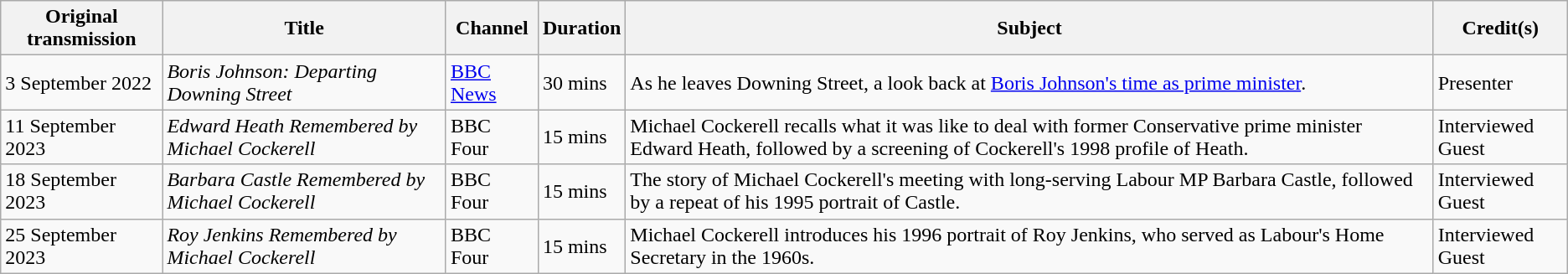<table class="wikitable">
<tr>
<th>Original transmission</th>
<th>Title</th>
<th>Channel</th>
<th>Duration</th>
<th>Subject</th>
<th>Credit(s)</th>
</tr>
<tr>
<td>3 September 2022</td>
<td><em>Boris Johnson: Departing Downing Street</em></td>
<td><a href='#'>BBC News</a></td>
<td>30 mins</td>
<td>As he leaves Downing Street, a look back at <a href='#'>Boris Johnson's time as prime minister</a>.</td>
<td>Presenter</td>
</tr>
<tr>
<td>11 September 2023</td>
<td><em>Edward Heath Remembered by Michael Cockerell</em></td>
<td>BBC Four</td>
<td>15 mins</td>
<td>Michael Cockerell recalls what it was like to deal with former Conservative prime minister Edward Heath, followed by a screening of Cockerell's 1998 profile of Heath.</td>
<td>Interviewed Guest</td>
</tr>
<tr>
<td>18 September 2023</td>
<td><em>Barbara Castle Remembered by Michael Cockerell</em></td>
<td>BBC Four</td>
<td>15 mins</td>
<td>The story of Michael Cockerell's meeting with long-serving Labour MP Barbara Castle, followed by a repeat of his 1995 portrait of Castle.</td>
<td>Interviewed Guest</td>
</tr>
<tr>
<td>25 September 2023</td>
<td><em>Roy Jenkins Remembered by Michael Cockerell</em></td>
<td>BBC Four</td>
<td>15 mins</td>
<td>Michael Cockerell introduces his 1996 portrait of Roy Jenkins, who served as Labour's Home Secretary in the 1960s.</td>
<td>Interviewed Guest</td>
</tr>
</table>
